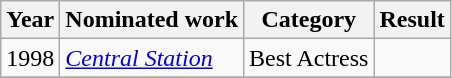<table class="wikitable sortable">
<tr>
<th>Year</th>
<th>Nominated work</th>
<th>Category</th>
<th>Result</th>
</tr>
<tr>
<td>1998</td>
<td><em><a href='#'>Central Station</a></em></td>
<td>Best Actress</td>
<td></td>
</tr>
<tr>
</tr>
</table>
